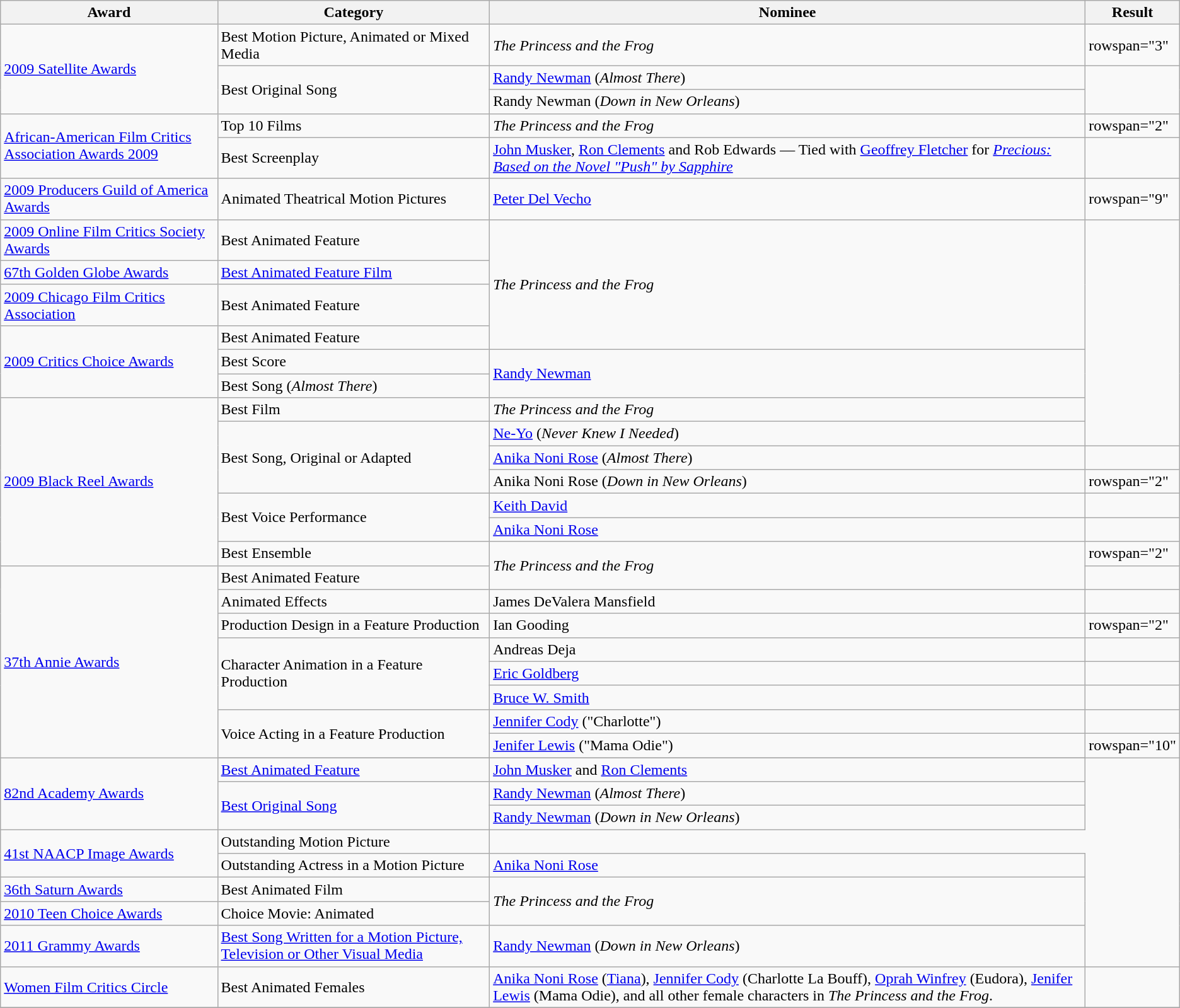<table class="wikitable">
<tr>
<th>Award</th>
<th>Category</th>
<th>Nominee</th>
<th>Result</th>
</tr>
<tr>
<td rowspan="3"><a href='#'>2009 Satellite Awards</a></td>
<td>Best Motion Picture, Animated or Mixed Media</td>
<td><em>The Princess and the Frog</em></td>
<td>rowspan="3" </td>
</tr>
<tr>
<td rowspan="2">Best Original Song</td>
<td><a href='#'>Randy Newman</a> (<em>Almost There</em>)</td>
</tr>
<tr>
<td>Randy Newman (<em>Down in New Orleans</em>)</td>
</tr>
<tr>
<td rowspan="2"><a href='#'>African-American Film Critics Association Awards 2009</a></td>
<td>Top 10 Films</td>
<td><em>The Princess and the Frog</em></td>
<td>rowspan="2" </td>
</tr>
<tr>
<td>Best Screenplay</td>
<td><a href='#'>John Musker</a>, <a href='#'>Ron Clements</a> and Rob Edwards — Tied with <a href='#'>Geoffrey Fletcher</a> for <em><a href='#'>Precious: Based on the Novel "Push" by Sapphire</a></em></td>
</tr>
<tr>
<td><a href='#'>2009 Producers Guild of America Awards</a></td>
<td>Animated Theatrical Motion Pictures</td>
<td><a href='#'>Peter Del Vecho</a></td>
<td>rowspan="9" </td>
</tr>
<tr>
<td><a href='#'>2009 Online Film Critics Society Awards</a></td>
<td>Best Animated Feature</td>
<td rowspan="4"><em>The Princess and the Frog</em></td>
</tr>
<tr>
<td><a href='#'>67th Golden Globe Awards</a></td>
<td><a href='#'>Best Animated Feature Film</a></td>
</tr>
<tr>
<td><a href='#'>2009 Chicago Film Critics Association</a></td>
<td>Best Animated Feature</td>
</tr>
<tr>
<td rowspan="3"><a href='#'>2009 Critics Choice Awards</a></td>
<td>Best Animated Feature</td>
</tr>
<tr>
<td>Best Score</td>
<td rowspan="2"><a href='#'>Randy Newman</a></td>
</tr>
<tr>
<td>Best Song (<em>Almost There</em>)</td>
</tr>
<tr>
<td rowspan="7"><a href='#'>2009 Black Reel Awards</a></td>
<td>Best Film</td>
<td><em>The Princess and the Frog</em></td>
</tr>
<tr>
<td rowspan="3">Best Song, Original or Adapted</td>
<td><a href='#'>Ne-Yo</a> (<em>Never Knew I Needed</em>)</td>
</tr>
<tr>
<td><a href='#'>Anika Noni Rose</a> (<em>Almost There</em>)</td>
<td></td>
</tr>
<tr>
<td>Anika Noni Rose (<em>Down in New Orleans</em>)</td>
<td>rowspan="2" </td>
</tr>
<tr>
<td rowspan="2">Best Voice Performance</td>
<td><a href='#'>Keith David</a></td>
</tr>
<tr>
<td><a href='#'>Anika Noni Rose</a></td>
<td></td>
</tr>
<tr>
<td>Best Ensemble</td>
<td rowspan="2"><em>The Princess and the Frog</em></td>
<td>rowspan="2" </td>
</tr>
<tr>
<td rowspan="8"><a href='#'>37th Annie Awards</a></td>
<td>Best Animated Feature</td>
</tr>
<tr>
<td>Animated Effects</td>
<td>James DeValera Mansfield</td>
<td></td>
</tr>
<tr>
<td>Production Design in a Feature Production</td>
<td>Ian Gooding</td>
<td>rowspan="2" </td>
</tr>
<tr>
<td rowspan="3">Character Animation in a Feature Production</td>
<td>Andreas Deja</td>
</tr>
<tr>
<td><a href='#'>Eric Goldberg</a></td>
<td></td>
</tr>
<tr>
<td><a href='#'>Bruce W. Smith</a></td>
<td></td>
</tr>
<tr>
<td rowspan="2">Voice Acting in a Feature Production</td>
<td><a href='#'>Jennifer Cody</a> ("Charlotte")</td>
<td></td>
</tr>
<tr>
<td><a href='#'>Jenifer Lewis</a> ("Mama Odie")</td>
<td>rowspan="10" </td>
</tr>
<tr>
<td rowspan="4"><a href='#'>82nd Academy Awards</a></td>
</tr>
<tr>
<td><a href='#'>Best Animated Feature</a></td>
<td><a href='#'>John Musker</a> and <a href='#'>Ron Clements</a></td>
</tr>
<tr>
<td rowspan="2"><a href='#'>Best Original Song</a></td>
<td><a href='#'>Randy Newman</a> (<em>Almost There</em>)</td>
</tr>
<tr>
<td><a href='#'>Randy Newman</a> (<em>Down in New Orleans</em>)</td>
</tr>
<tr>
<td rowspan="2"><a href='#'>41st NAACP Image Awards</a></td>
<td>Outstanding Motion Picture</td>
</tr>
<tr>
<td>Outstanding Actress in a Motion Picture</td>
<td><a href='#'>Anika Noni Rose</a></td>
</tr>
<tr>
<td><a href='#'>36th Saturn Awards</a></td>
<td>Best Animated Film</td>
<td rowspan="2"><em>The Princess and the Frog</em></td>
</tr>
<tr>
<td><a href='#'>2010 Teen Choice Awards</a></td>
<td>Choice Movie: Animated</td>
</tr>
<tr>
<td><a href='#'>2011 Grammy Awards</a></td>
<td><a href='#'>Best Song Written for a Motion Picture, Television or Other Visual Media</a></td>
<td><a href='#'>Randy Newman</a> (<em>Down in New Orleans</em>)</td>
</tr>
<tr>
<td><a href='#'>Women Film Critics Circle</a></td>
<td>Best Animated Females</td>
<td><a href='#'>Anika Noni Rose</a> (<a href='#'>Tiana</a>), <a href='#'>Jennifer Cody</a> (Charlotte La Bouff), <a href='#'>Oprah Winfrey</a> (Eudora), <a href='#'>Jenifer Lewis</a> (Mama Odie), and all other female characters in <em>The Princess and the Frog</em>.</td>
<td></td>
</tr>
<tr>
</tr>
</table>
